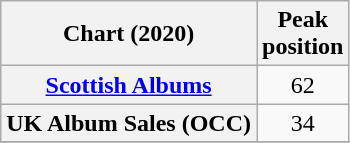<table class="wikitable sortable plainrowheaders" style="text-align:center">
<tr>
<th scope=col>Chart (2020)</th>
<th scope=col>Peak<br>position</th>
</tr>
<tr>
<th scope="row"><a href='#'>Scottish Albums</a></th>
<td>62</td>
</tr>
<tr>
<th scope=row>UK Album Sales (OCC)</th>
<td style="text-align:center">34</td>
</tr>
<tr>
</tr>
</table>
